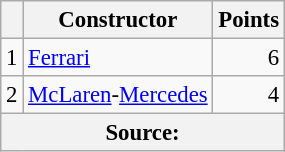<table class="wikitable" style="font-size: 95%;">
<tr>
<th scope="col"></th>
<th scope="col">Constructor</th>
<th scope="col">Points</th>
</tr>
<tr>
<td scope="row">1</td>
<td> <a href='#'>Ferrari</a></td>
<td style="text-align: right">6</td>
</tr>
<tr>
<td scope="row">2</td>
<td> <a href='#'>McLaren</a>-<a href='#'>Mercedes</a></td>
<td style="text-align: right">4</td>
</tr>
<tr>
<th colspan=4>Source:</th>
</tr>
</table>
